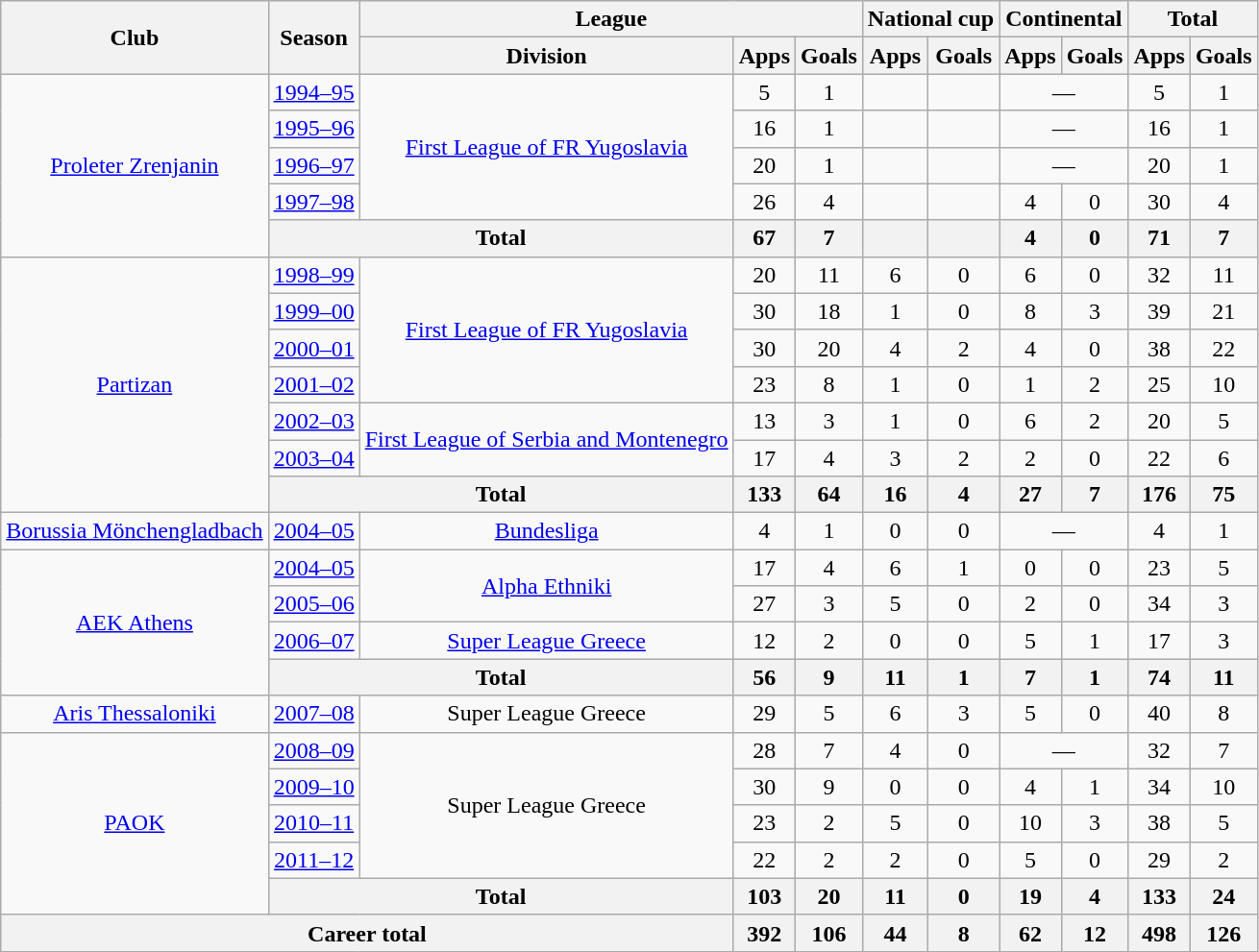<table class="wikitable" style="text-align:center">
<tr>
<th rowspan="2">Club</th>
<th rowspan="2">Season</th>
<th colspan="3">League</th>
<th colspan="2">National cup</th>
<th colspan="2">Continental</th>
<th colspan="2">Total</th>
</tr>
<tr>
<th>Division</th>
<th>Apps</th>
<th>Goals</th>
<th>Apps</th>
<th>Goals</th>
<th>Apps</th>
<th>Goals</th>
<th>Apps</th>
<th>Goals</th>
</tr>
<tr>
<td rowspan="5"><a href='#'>Proleter Zrenjanin</a></td>
<td><a href='#'>1994–95</a></td>
<td rowspan="4"><a href='#'>First League of FR Yugoslavia</a></td>
<td>5</td>
<td>1</td>
<td></td>
<td></td>
<td colspan="2">—</td>
<td>5</td>
<td>1</td>
</tr>
<tr>
<td><a href='#'>1995–96</a></td>
<td>16</td>
<td>1</td>
<td></td>
<td></td>
<td colspan="2">—</td>
<td>16</td>
<td>1</td>
</tr>
<tr>
<td><a href='#'>1996–97</a></td>
<td>20</td>
<td>1</td>
<td></td>
<td></td>
<td colspan="2">—</td>
<td>20</td>
<td>1</td>
</tr>
<tr>
<td><a href='#'>1997–98</a></td>
<td>26</td>
<td>4</td>
<td></td>
<td></td>
<td>4</td>
<td>0</td>
<td>30</td>
<td>4</td>
</tr>
<tr>
<th colspan="2">Total</th>
<th>67</th>
<th>7</th>
<th></th>
<th></th>
<th>4</th>
<th>0</th>
<th>71</th>
<th>7</th>
</tr>
<tr>
<td rowspan="7"><a href='#'>Partizan</a></td>
<td><a href='#'>1998–99</a></td>
<td rowspan="4"><a href='#'>First League of FR Yugoslavia</a></td>
<td>20</td>
<td>11</td>
<td>6</td>
<td>0</td>
<td>6</td>
<td>0</td>
<td>32</td>
<td>11</td>
</tr>
<tr>
<td><a href='#'>1999–00</a></td>
<td>30</td>
<td>18</td>
<td>1</td>
<td>0</td>
<td>8</td>
<td>3</td>
<td>39</td>
<td>21</td>
</tr>
<tr>
<td><a href='#'>2000–01</a></td>
<td>30</td>
<td>20</td>
<td>4</td>
<td>2</td>
<td>4</td>
<td>0</td>
<td>38</td>
<td>22</td>
</tr>
<tr>
<td><a href='#'>2001–02</a></td>
<td>23</td>
<td>8</td>
<td>1</td>
<td>0</td>
<td>1</td>
<td>2</td>
<td>25</td>
<td>10</td>
</tr>
<tr>
<td><a href='#'>2002–03</a></td>
<td rowspan="2"><a href='#'>First League of Serbia and Montenegro</a></td>
<td>13</td>
<td>3</td>
<td>1</td>
<td>0</td>
<td>6</td>
<td>2</td>
<td>20</td>
<td>5</td>
</tr>
<tr>
<td><a href='#'>2003–04</a></td>
<td>17</td>
<td>4</td>
<td>3</td>
<td>2</td>
<td>2</td>
<td>0</td>
<td>22</td>
<td>6</td>
</tr>
<tr>
<th colspan="2">Total</th>
<th>133</th>
<th>64</th>
<th>16</th>
<th>4</th>
<th>27</th>
<th>7</th>
<th>176</th>
<th>75</th>
</tr>
<tr>
<td><a href='#'>Borussia Mönchengladbach</a></td>
<td><a href='#'>2004–05</a></td>
<td><a href='#'>Bundesliga</a></td>
<td>4</td>
<td>1</td>
<td>0</td>
<td>0</td>
<td colspan="2">—</td>
<td>4</td>
<td>1</td>
</tr>
<tr>
<td rowspan="4"><a href='#'>AEK Athens</a></td>
<td><a href='#'>2004–05</a></td>
<td rowspan="2"><a href='#'>Alpha Ethniki</a></td>
<td>17</td>
<td>4</td>
<td>6</td>
<td>1</td>
<td>0</td>
<td>0</td>
<td>23</td>
<td>5</td>
</tr>
<tr>
<td><a href='#'>2005–06</a></td>
<td>27</td>
<td>3</td>
<td>5</td>
<td>0</td>
<td>2</td>
<td>0</td>
<td>34</td>
<td>3</td>
</tr>
<tr>
<td><a href='#'>2006–07</a></td>
<td><a href='#'>Super League Greece</a></td>
<td>12</td>
<td>2</td>
<td>0</td>
<td>0</td>
<td>5</td>
<td>1</td>
<td>17</td>
<td>3</td>
</tr>
<tr>
<th colspan="2">Total</th>
<th>56</th>
<th>9</th>
<th>11</th>
<th>1</th>
<th>7</th>
<th>1</th>
<th>74</th>
<th>11</th>
</tr>
<tr>
<td><a href='#'>Aris Thessaloniki</a></td>
<td><a href='#'>2007–08</a></td>
<td>Super League Greece</td>
<td>29</td>
<td>5</td>
<td>6</td>
<td>3</td>
<td>5</td>
<td>0</td>
<td>40</td>
<td>8</td>
</tr>
<tr>
<td rowspan="5"><a href='#'>PAOK</a></td>
<td><a href='#'>2008–09</a></td>
<td rowspan="4">Super League Greece</td>
<td>28</td>
<td>7</td>
<td>4</td>
<td>0</td>
<td colspan="2">—</td>
<td>32</td>
<td>7</td>
</tr>
<tr>
<td><a href='#'>2009–10</a></td>
<td>30</td>
<td>9</td>
<td>0</td>
<td>0</td>
<td>4</td>
<td>1</td>
<td>34</td>
<td>10</td>
</tr>
<tr>
<td><a href='#'>2010–11</a></td>
<td>23</td>
<td>2</td>
<td>5</td>
<td>0</td>
<td>10</td>
<td>3</td>
<td>38</td>
<td>5</td>
</tr>
<tr>
<td><a href='#'>2011–12</a></td>
<td>22</td>
<td>2</td>
<td>2</td>
<td>0</td>
<td>5</td>
<td>0</td>
<td>29</td>
<td>2</td>
</tr>
<tr>
<th colspan="2">Total</th>
<th>103</th>
<th>20</th>
<th>11</th>
<th>0</th>
<th>19</th>
<th>4</th>
<th>133</th>
<th>24</th>
</tr>
<tr>
<th colspan="3">Career total</th>
<th>392</th>
<th>106</th>
<th>44</th>
<th>8</th>
<th>62</th>
<th>12</th>
<th>498</th>
<th>126</th>
</tr>
</table>
